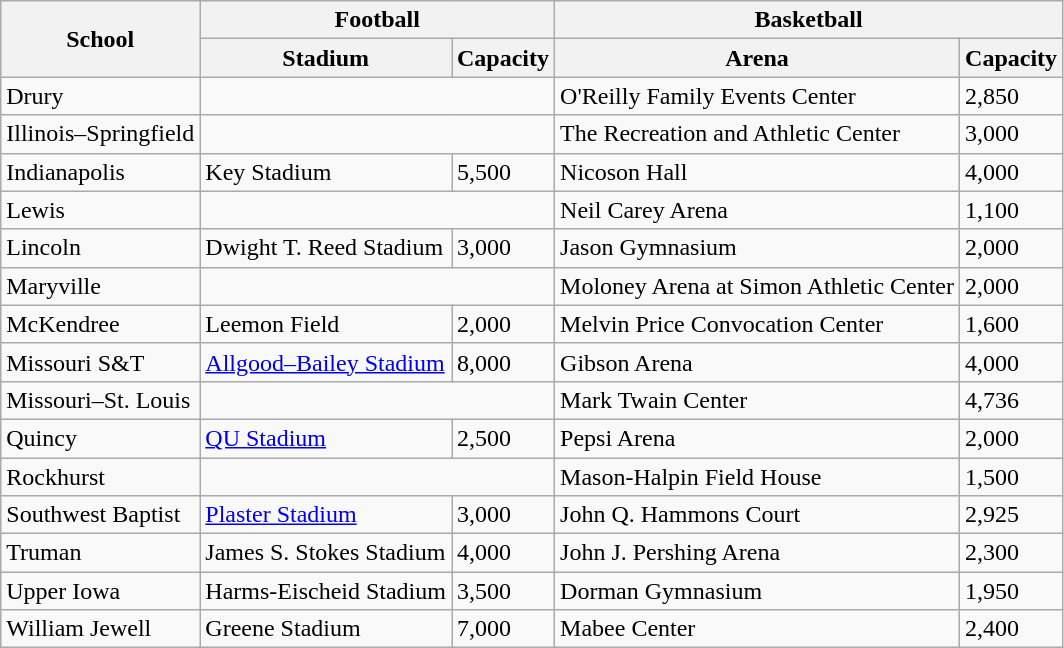<table class="wikitable">
<tr>
<th rowspan=2>School</th>
<th colspan=2>Football</th>
<th colspan=2>Basketball</th>
</tr>
<tr>
<th>Stadium</th>
<th>Capacity</th>
<th>Arena</th>
<th>Capacity</th>
</tr>
<tr>
<td>Drury</td>
<td colspan=2></td>
<td>O'Reilly Family Events Center</td>
<td>2,850</td>
</tr>
<tr>
<td>Illinois–Springfield</td>
<td colspan=2></td>
<td>The Recreation and Athletic Center</td>
<td>3,000</td>
</tr>
<tr>
<td>Indianapolis</td>
<td>Key Stadium</td>
<td>5,500</td>
<td>Nicoson Hall</td>
<td>4,000</td>
</tr>
<tr>
<td>Lewis</td>
<td colspan=2></td>
<td>Neil Carey Arena</td>
<td>1,100</td>
</tr>
<tr>
<td>Lincoln</td>
<td>Dwight T. Reed Stadium</td>
<td>3,000</td>
<td>Jason Gymnasium</td>
<td>2,000</td>
</tr>
<tr>
<td>Maryville</td>
<td colspan=2></td>
<td>Moloney Arena at Simon Athletic Center</td>
<td>2,000</td>
</tr>
<tr>
<td>McKendree</td>
<td>Leemon Field</td>
<td>2,000</td>
<td>Melvin Price Convocation Center</td>
<td>1,600</td>
</tr>
<tr>
<td>Missouri S&T</td>
<td><a href='#'>Allgood–Bailey Stadium</a></td>
<td>8,000</td>
<td>Gibson Arena</td>
<td>4,000</td>
</tr>
<tr>
<td>Missouri–St. Louis</td>
<td colspan=2></td>
<td>Mark Twain Center</td>
<td>4,736</td>
</tr>
<tr>
<td>Quincy</td>
<td><a href='#'>QU Stadium</a></td>
<td>2,500</td>
<td>Pepsi Arena</td>
<td>2,000</td>
</tr>
<tr>
<td>Rockhurst</td>
<td colspan=2></td>
<td>Mason-Halpin Field House</td>
<td>1,500</td>
</tr>
<tr>
<td>Southwest Baptist</td>
<td><a href='#'>Plaster Stadium</a></td>
<td>3,000</td>
<td>John Q. Hammons Court</td>
<td>2,925</td>
</tr>
<tr>
<td>Truman</td>
<td>James S. Stokes Stadium</td>
<td>4,000</td>
<td>John J. Pershing Arena</td>
<td>2,300</td>
</tr>
<tr>
<td>Upper Iowa</td>
<td>Harms-Eischeid Stadium</td>
<td>3,500</td>
<td>Dorman Gymnasium</td>
<td>1,950</td>
</tr>
<tr>
<td>William Jewell</td>
<td>Greene Stadium</td>
<td>7,000</td>
<td>Mabee Center</td>
<td>2,400</td>
</tr>
</table>
